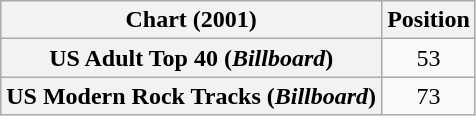<table class="wikitable plainrowheaders" style="text-align:center">
<tr>
<th scope="col">Chart (2001)</th>
<th scope="col">Position</th>
</tr>
<tr>
<th scope="row">US Adult Top 40 (<em>Billboard</em>)</th>
<td>53</td>
</tr>
<tr>
<th scope="row">US Modern Rock Tracks (<em>Billboard</em>)</th>
<td>73</td>
</tr>
</table>
